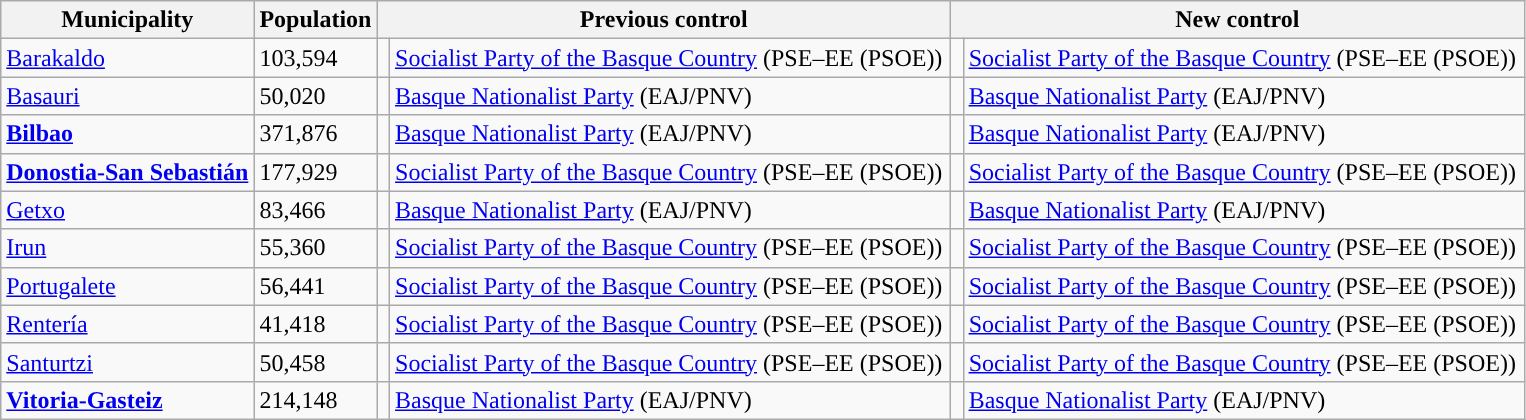<table class="wikitable sortable">
<tr>
<th>Municipality</th>
<th>Population</th>
<th colspan="2" style="width:375px;">Previous control</th>
<th colspan="2" style="width:375px;">New control</th>
</tr>
<tr>
<td><a href='#'>Barakaldo</a></td>
<td>103,594</td>
<td width="1" style="color:inherit;background:"></td>
<td><a href='#'>Socialist Party of the Basque Country</a> (PSE–EE (PSOE))</td>
<td width="1" style="color:inherit;background:"></td>
<td><a href='#'>Socialist Party of the Basque Country</a> (PSE–EE (PSOE))</td>
</tr>
<tr>
<td><a href='#'>Basauri</a></td>
<td>50,020</td>
<td style="color:inherit;background:"></td>
<td><a href='#'>Basque Nationalist Party</a> (EAJ/PNV)</td>
<td style="color:inherit;background:"></td>
<td><a href='#'>Basque Nationalist Party</a> (EAJ/PNV)</td>
</tr>
<tr>
<td><strong><a href='#'>Bilbao</a></strong></td>
<td>371,876</td>
<td style="color:inherit;background:"></td>
<td><a href='#'>Basque Nationalist Party</a> (EAJ/PNV)</td>
<td style="color:inherit;background:"></td>
<td><a href='#'>Basque Nationalist Party</a> (EAJ/PNV)</td>
</tr>
<tr>
<td><strong><a href='#'>Donostia-San Sebastián</a></strong></td>
<td>177,929</td>
<td style="color:inherit;background:"></td>
<td><a href='#'>Socialist Party of the Basque Country</a> (PSE–EE (PSOE))</td>
<td style="color:inherit;background:"></td>
<td><a href='#'>Socialist Party of the Basque Country</a> (PSE–EE (PSOE))</td>
</tr>
<tr>
<td><a href='#'>Getxo</a></td>
<td>83,466</td>
<td style="color:inherit;background:"></td>
<td><a href='#'>Basque Nationalist Party</a> (EAJ/PNV)</td>
<td style="color:inherit;background:"></td>
<td><a href='#'>Basque Nationalist Party</a> (EAJ/PNV)</td>
</tr>
<tr>
<td><a href='#'>Irun</a></td>
<td>55,360</td>
<td style="color:inherit;background:"></td>
<td><a href='#'>Socialist Party of the Basque Country</a> (PSE–EE (PSOE))</td>
<td style="color:inherit;background:"></td>
<td><a href='#'>Socialist Party of the Basque Country</a> (PSE–EE (PSOE))</td>
</tr>
<tr>
<td><a href='#'>Portugalete</a></td>
<td>56,441</td>
<td style="color:inherit;background:"></td>
<td><a href='#'>Socialist Party of the Basque Country</a> (PSE–EE (PSOE))</td>
<td style="color:inherit;background:"></td>
<td><a href='#'>Socialist Party of the Basque Country</a> (PSE–EE (PSOE))</td>
</tr>
<tr>
<td><a href='#'>Rentería</a></td>
<td>41,418</td>
<td style="color:inherit;background:"></td>
<td><a href='#'>Socialist Party of the Basque Country</a> (PSE–EE (PSOE))</td>
<td style="color:inherit;background:"></td>
<td><a href='#'>Socialist Party of the Basque Country</a> (PSE–EE (PSOE))</td>
</tr>
<tr>
<td><a href='#'>Santurtzi</a></td>
<td>50,458</td>
<td style="color:inherit;background:"></td>
<td><a href='#'>Socialist Party of the Basque Country</a> (PSE–EE (PSOE))</td>
<td style="color:inherit;background:"></td>
<td><a href='#'>Socialist Party of the Basque Country</a> (PSE–EE (PSOE))</td>
</tr>
<tr>
<td><strong><a href='#'>Vitoria-Gasteiz</a></strong></td>
<td>214,148</td>
<td style="color:inherit;background:"></td>
<td><a href='#'>Basque Nationalist Party</a> (EAJ/PNV)</td>
<td style="color:inherit;background:"></td>
<td><a href='#'>Basque Nationalist Party</a> (EAJ/PNV)</td>
</tr>
</table>
